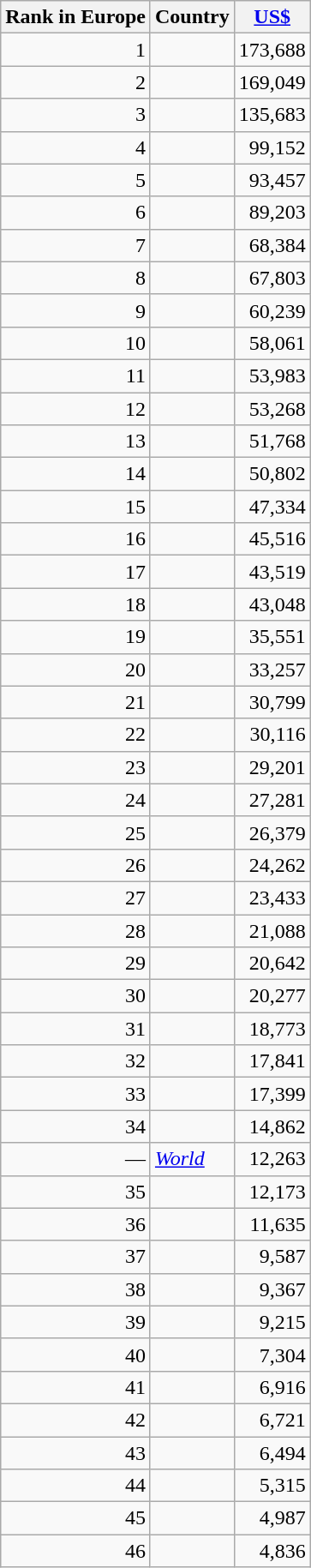<table class="wikitable sortable" style="margin-right:auto;text-align: right">
<tr>
<th data-sort-type="number">Rank in Europe</th>
<th>Country</th>
<th><a href='#'>US$</a></th>
</tr>
<tr>
<td>1</td>
<td style="text-align:left;"></td>
<td>173,688</td>
</tr>
<tr>
<td>2</td>
<td style="text-align:left;"></td>
<td>169,049</td>
</tr>
<tr>
<td>3</td>
<td style="text-align:left;"></td>
<td>135,683</td>
</tr>
<tr>
<td>4</td>
<td style="text-align:left;"></td>
<td>99,152</td>
</tr>
<tr>
<td>5</td>
<td style="text-align:left;"></td>
<td>93,457</td>
</tr>
<tr>
<td>6</td>
<td style="text-align:left;"></td>
<td>89,203</td>
</tr>
<tr>
<td>7</td>
<td style="text-align:left;"></td>
<td>68,384</td>
</tr>
<tr>
<td>8</td>
<td style="text-align:left;"></td>
<td>67,803</td>
</tr>
<tr>
<td>9</td>
<td style="text-align:left;"></td>
<td>60,239</td>
</tr>
<tr>
<td>10</td>
<td style="text-align:left;"></td>
<td>58,061</td>
</tr>
<tr>
<td>11</td>
<td style="text-align:left;"></td>
<td>53,983</td>
</tr>
<tr>
<td>12</td>
<td style="text-align:left;"></td>
<td>53,268</td>
</tr>
<tr>
<td>13</td>
<td style="text-align:left;"></td>
<td>51,768</td>
</tr>
<tr>
<td>14</td>
<td style="text-align:left;"></td>
<td>50,802</td>
</tr>
<tr>
<td>15</td>
<td style="text-align:left;"></td>
<td>47,334</td>
</tr>
<tr>
<td>16</td>
<td style="text-align:left;"></td>
<td>45,516</td>
</tr>
<tr>
<td>17</td>
<td style="text-align:left;"></td>
<td>43,519</td>
</tr>
<tr>
<td>18</td>
<td style="text-align:left;"></td>
<td>43,048</td>
</tr>
<tr>
<td>19</td>
<td style="text-align:left;"></td>
<td>35,551</td>
</tr>
<tr>
<td>20</td>
<td style="text-align:left;"></td>
<td>33,257</td>
</tr>
<tr>
<td>21</td>
<td style="text-align:left;"></td>
<td>30,799</td>
</tr>
<tr>
<td>22</td>
<td style="text-align:left;"></td>
<td>30,116</td>
</tr>
<tr>
<td>23</td>
<td style="text-align:left;"></td>
<td>29,201</td>
</tr>
<tr>
<td>24</td>
<td style="text-align:left;"></td>
<td>27,281</td>
</tr>
<tr>
<td>25</td>
<td style="text-align:left;"></td>
<td>26,379</td>
</tr>
<tr>
<td>26</td>
<td style="text-align:left;"></td>
<td>24,262</td>
</tr>
<tr>
<td>27</td>
<td style="text-align:left;"></td>
<td>23,433</td>
</tr>
<tr>
<td>28</td>
<td style="text-align:left;"></td>
<td>21,088</td>
</tr>
<tr>
<td>29</td>
<td style="text-align:left;"></td>
<td>20,642</td>
</tr>
<tr>
<td>30</td>
<td style="text-align:left;"></td>
<td>20,277</td>
</tr>
<tr>
<td>31</td>
<td style="text-align:left;"></td>
<td>18,773</td>
</tr>
<tr>
<td>32</td>
<td style="text-align:left;"></td>
<td>17,841</td>
</tr>
<tr>
<td>33</td>
<td style="text-align:left;"></td>
<td>17,399</td>
</tr>
<tr>
<td>34</td>
<td style="text-align:left;"></td>
<td>14,862</td>
</tr>
<tr>
<td>—</td>
<td style="text-align:left;"> <em><a href='#'>World</a></em></td>
<td>12,263</td>
</tr>
<tr>
<td>35</td>
<td style="text-align:left;"></td>
<td>12,173</td>
</tr>
<tr>
<td>36</td>
<td style="text-align:left;"></td>
<td>11,635</td>
</tr>
<tr>
<td>37</td>
<td style="text-align:left;"></td>
<td>9,587</td>
</tr>
<tr>
<td>38</td>
<td style="text-align:left;"></td>
<td>9,367</td>
</tr>
<tr>
<td>39</td>
<td style="text-align:left;"></td>
<td>9,215</td>
</tr>
<tr>
<td>40</td>
<td style="text-align:left;"></td>
<td>7,304</td>
</tr>
<tr>
<td>41</td>
<td style="text-align:left;"></td>
<td>6,916</td>
</tr>
<tr>
<td>42</td>
<td style="text-align:left;"></td>
<td>6,721</td>
</tr>
<tr>
<td>43</td>
<td style="text-align:left;"></td>
<td>6,494</td>
</tr>
<tr>
<td>44</td>
<td style="text-align:left;"></td>
<td>5,315</td>
</tr>
<tr>
<td>45</td>
<td style="text-align:left;"><em></em></td>
<td>4,987</td>
</tr>
<tr>
<td>46</td>
<td style="text-align:left;"></td>
<td>4,836</td>
</tr>
</table>
